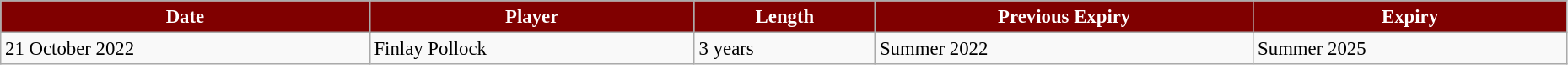<table class="wikitable" style="text-align:center; font-size:95%;width:98%; text-align:left">
<tr>
<th style="background:maroon; color:white;" scope="col"><strong>Date</strong></th>
<th style="background:maroon; color:white;" scope="col"><strong>Player</strong></th>
<th style="background:maroon; color:white;" scope="col"><strong>Length</strong></th>
<th style="background:maroon; color:white;" scope="col"><strong>Previous Expiry</strong></th>
<th style="background:maroon; color:white;" scope="col"><strong>Expiry</strong></th>
</tr>
<tr>
<td>21 October 2022</td>
<td> Finlay Pollock</td>
<td>3 years</td>
<td>Summer 2022</td>
<td>Summer 2025</td>
</tr>
</table>
